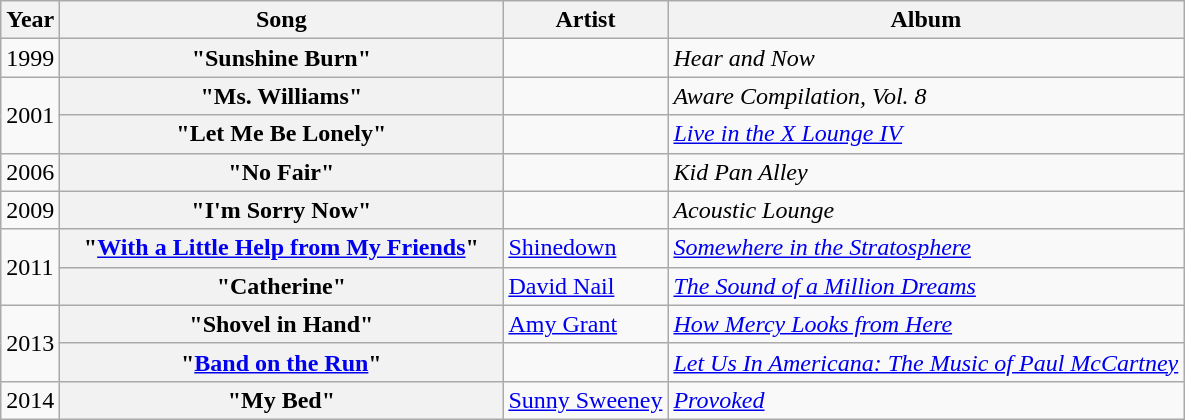<table class="wikitable plainrowheaders">
<tr>
<th>Year</th>
<th style="width:18em;">Song</th>
<th>Artist</th>
<th>Album</th>
</tr>
<tr>
<td>1999</td>
<th scope="row">"Sunshine Burn"</th>
<td></td>
<td><em>Hear and Now</em></td>
</tr>
<tr>
<td rowspan="2">2001</td>
<th scope="row">"Ms. Williams"</th>
<td></td>
<td><em>Aware Compilation, Vol. 8</em></td>
</tr>
<tr>
<th scope="row">"Let Me Be Lonely"</th>
<td></td>
<td><em><a href='#'>Live in the X Lounge IV</a></em></td>
</tr>
<tr>
<td>2006</td>
<th scope="row">"No Fair"</th>
<td></td>
<td><em>Kid Pan Alley</em></td>
</tr>
<tr>
<td>2009</td>
<th scope="row">"I'm Sorry Now"</th>
<td></td>
<td><em>Acoustic Lounge</em></td>
</tr>
<tr>
<td rowspan="2">2011</td>
<th scope="row">"<a href='#'>With a Little Help from My Friends</a>"</th>
<td><a href='#'>Shinedown</a></td>
<td><em><a href='#'>Somewhere in the Stratosphere</a></em></td>
</tr>
<tr>
<th scope="row">"Catherine"</th>
<td><a href='#'>David Nail</a></td>
<td><em><a href='#'>The Sound of a Million Dreams</a></em></td>
</tr>
<tr>
<td rowspan="2">2013</td>
<th scope="row">"Shovel in Hand"</th>
<td><a href='#'>Amy Grant</a></td>
<td><em><a href='#'>How Mercy Looks from Here</a></em></td>
</tr>
<tr>
<th scope="row">"<a href='#'>Band on the Run</a>"</th>
<td></td>
<td><em><a href='#'>Let Us In Americana: The Music of Paul McCartney</a></em></td>
</tr>
<tr>
<td>2014</td>
<th scope="row">"My Bed"</th>
<td><a href='#'>Sunny Sweeney</a></td>
<td><em><a href='#'>Provoked</a></em></td>
</tr>
</table>
